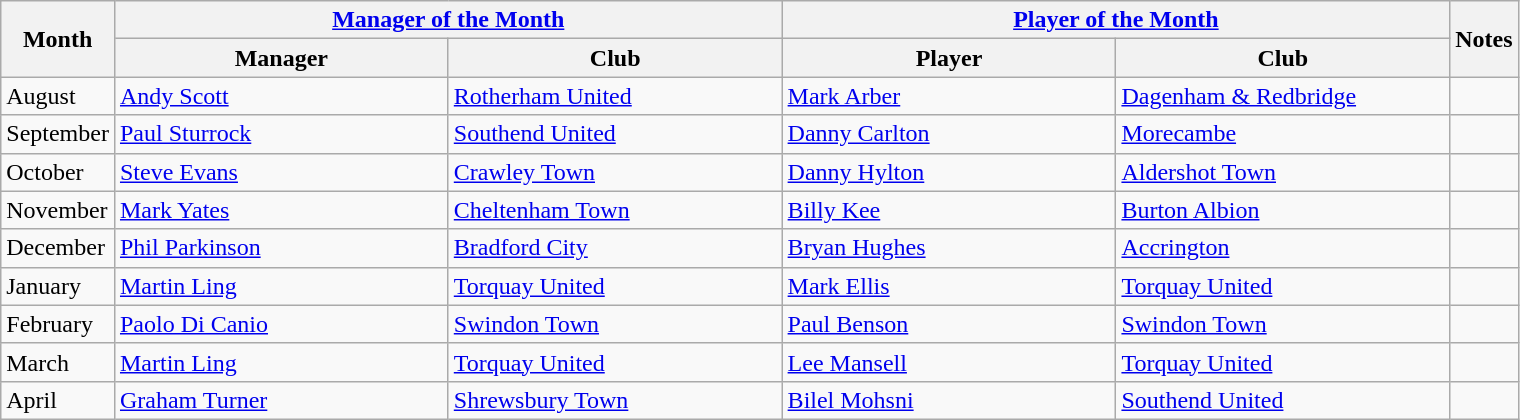<table class="wikitable">
<tr>
<th rowspan="2">Month</th>
<th colspan="2"><a href='#'>Manager of the Month</a></th>
<th colspan="2"><a href='#'>Player of the Month</a></th>
<th rowspan="2">Notes</th>
</tr>
<tr>
<th width=22%>Manager</th>
<th width=22%>Club</th>
<th width=22%>Player</th>
<th width=22%>Club</th>
</tr>
<tr>
<td>August</td>
<td><a href='#'>Andy Scott</a></td>
<td><a href='#'>Rotherham United</a></td>
<td><a href='#'>Mark Arber</a></td>
<td><a href='#'>Dagenham & Redbridge</a></td>
<td></td>
</tr>
<tr>
<td>September</td>
<td><a href='#'>Paul Sturrock</a></td>
<td><a href='#'>Southend United</a></td>
<td><a href='#'>Danny Carlton</a></td>
<td><a href='#'>Morecambe</a></td>
<td></td>
</tr>
<tr>
<td>October</td>
<td><a href='#'>Steve Evans</a></td>
<td><a href='#'>Crawley Town</a></td>
<td><a href='#'>Danny Hylton</a></td>
<td><a href='#'>Aldershot Town</a></td>
<td></td>
</tr>
<tr>
<td>November</td>
<td><a href='#'>Mark Yates</a></td>
<td><a href='#'>Cheltenham Town</a></td>
<td><a href='#'>Billy Kee</a></td>
<td><a href='#'>Burton Albion</a></td>
<td></td>
</tr>
<tr>
<td>December</td>
<td><a href='#'>Phil Parkinson</a></td>
<td><a href='#'>Bradford City</a></td>
<td><a href='#'>Bryan Hughes</a></td>
<td><a href='#'>Accrington</a></td>
<td></td>
</tr>
<tr>
<td>January</td>
<td><a href='#'>Martin Ling</a></td>
<td><a href='#'>Torquay United</a></td>
<td><a href='#'>Mark Ellis</a></td>
<td><a href='#'>Torquay United</a></td>
<td></td>
</tr>
<tr>
<td>February</td>
<td><a href='#'>Paolo Di Canio</a></td>
<td><a href='#'>Swindon Town</a></td>
<td><a href='#'>Paul Benson</a></td>
<td><a href='#'>Swindon Town</a></td>
<td></td>
</tr>
<tr>
<td>March</td>
<td><a href='#'>Martin Ling</a></td>
<td><a href='#'>Torquay United</a></td>
<td><a href='#'>Lee Mansell</a></td>
<td><a href='#'>Torquay United</a></td>
<td></td>
</tr>
<tr>
<td>April</td>
<td><a href='#'>Graham Turner</a></td>
<td><a href='#'>Shrewsbury Town</a></td>
<td><a href='#'>Bilel Mohsni</a></td>
<td><a href='#'>Southend United</a></td>
<td></td>
</tr>
</table>
